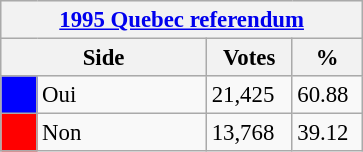<table class="wikitable" style="font-size: 95%; clear:both">
<tr style="background-color:#E9E9E9">
<th colspan=4><a href='#'>1995 Quebec referendum</a></th>
</tr>
<tr style="background-color:#E9E9E9">
<th colspan=2 style="width: 130px">Side</th>
<th style="width: 50px">Votes</th>
<th style="width: 40px">%</th>
</tr>
<tr>
<td bgcolor="blue"></td>
<td>Oui</td>
<td>21,425</td>
<td>60.88</td>
</tr>
<tr>
<td bgcolor="red"></td>
<td>Non</td>
<td>13,768</td>
<td>39.12</td>
</tr>
</table>
